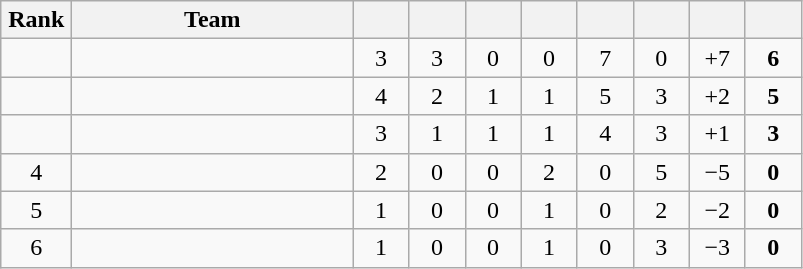<table class="wikitable" style="text-align: center;">
<tr>
<th width=40>Rank</th>
<th width=180>Team</th>
<th width=30></th>
<th width=30></th>
<th width=30></th>
<th width=30></th>
<th width=30></th>
<th width=30></th>
<th width=30></th>
<th width=30></th>
</tr>
<tr>
<td></td>
<td align=left></td>
<td>3</td>
<td>3</td>
<td>0</td>
<td>0</td>
<td>7</td>
<td>0</td>
<td>+7</td>
<td><strong>6</strong></td>
</tr>
<tr>
<td></td>
<td align=left></td>
<td>4</td>
<td>2</td>
<td>1</td>
<td>1</td>
<td>5</td>
<td>3</td>
<td>+2</td>
<td><strong>5</strong></td>
</tr>
<tr>
<td></td>
<td align=left></td>
<td>3</td>
<td>1</td>
<td>1</td>
<td>1</td>
<td>4</td>
<td>3</td>
<td>+1</td>
<td><strong>3</strong></td>
</tr>
<tr>
<td>4</td>
<td align=left></td>
<td>2</td>
<td>0</td>
<td>0</td>
<td>2</td>
<td>0</td>
<td>5</td>
<td>−5</td>
<td><strong>0</strong></td>
</tr>
<tr>
<td>5</td>
<td align=left></td>
<td>1</td>
<td>0</td>
<td>0</td>
<td>1</td>
<td>0</td>
<td>2</td>
<td>−2</td>
<td><strong>0</strong></td>
</tr>
<tr>
<td>6</td>
<td align=left></td>
<td>1</td>
<td>0</td>
<td>0</td>
<td>1</td>
<td>0</td>
<td>3</td>
<td>−3</td>
<td><strong>0</strong></td>
</tr>
</table>
